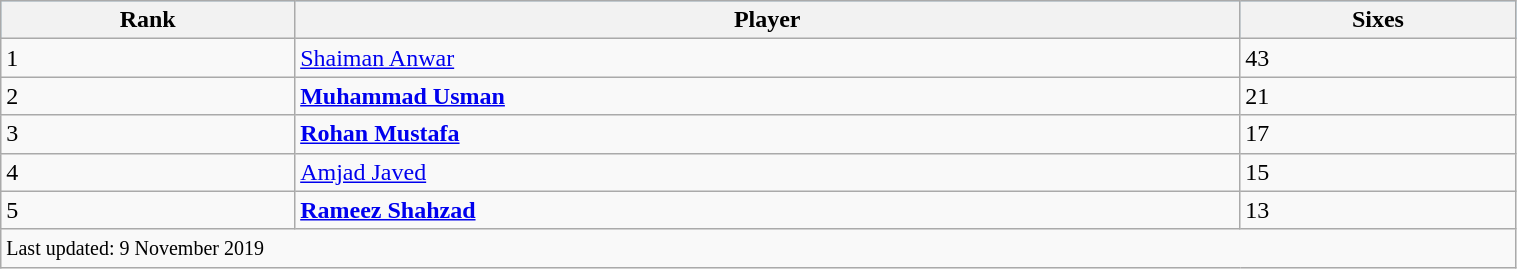<table class="wikitable" style="width:80%;">
<tr style="background:#87cefa;">
<th>Rank</th>
<th>Player</th>
<th>Sixes</th>
</tr>
<tr>
<td>1</td>
<td><a href='#'>Shaiman Anwar</a></td>
<td>43</td>
</tr>
<tr>
<td>2</td>
<td><strong><a href='#'>Muhammad Usman</a></strong></td>
<td>21</td>
</tr>
<tr>
<td>3</td>
<td><strong><a href='#'>Rohan Mustafa</a></strong></td>
<td>17</td>
</tr>
<tr>
<td>4</td>
<td><a href='#'>Amjad Javed</a></td>
<td>15</td>
</tr>
<tr>
<td>5</td>
<td><strong><a href='#'>Rameez Shahzad</a></strong></td>
<td>13</td>
</tr>
<tr>
<td colspan=3><small>Last updated: 9 November 2019</small></td>
</tr>
</table>
